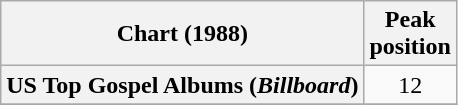<table class="wikitable sortable plainrowheaders">
<tr>
<th scope="col">Chart (1988)</th>
<th scope="col">Peak<br>position</th>
</tr>
<tr>
<th scope="row">US Top Gospel Albums (<em>Billboard</em>)</th>
<td align="center">12</td>
</tr>
<tr>
</tr>
</table>
